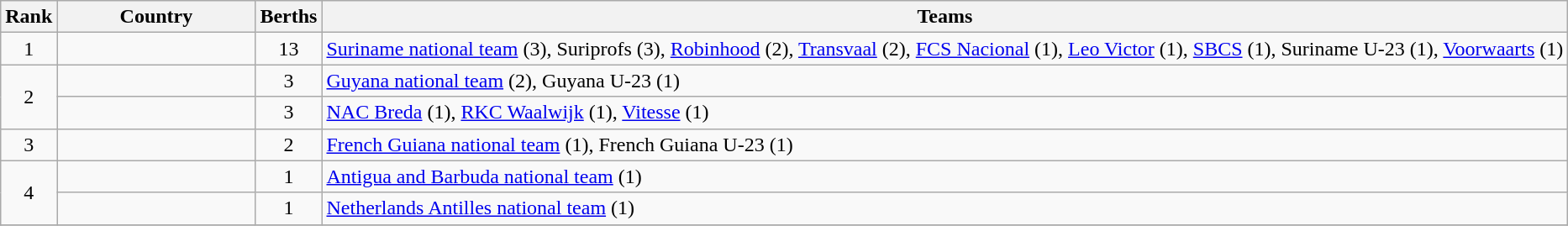<table class="wikitable">
<tr>
<th>Rank</th>
<th width=150>Country</th>
<th>Berths</th>
<th>Teams</th>
</tr>
<tr>
<td align=center>1</td>
<td></td>
<td align=center>13</td>
<td><a href='#'>Suriname national team</a> (3), Suriprofs (3), <a href='#'>Robinhood</a> (2), <a href='#'>Transvaal</a> (2), <a href='#'>FCS Nacional</a> (1), <a href='#'>Leo Victor</a> (1),  <a href='#'>SBCS</a> (1), Suriname U-23 (1), <a href='#'>Voorwaarts</a> (1)</td>
</tr>
<tr>
<td rowspan=2 align=center>2</td>
<td></td>
<td align=center>3</td>
<td><a href='#'>Guyana national team</a> (2), Guyana U-23 (1)</td>
</tr>
<tr>
<td></td>
<td align=center>3</td>
<td><a href='#'>NAC Breda</a> (1), <a href='#'>RKC Waalwijk</a> (1), <a href='#'>Vitesse</a> (1)</td>
</tr>
<tr>
<td align=center>3</td>
<td></td>
<td align=center>2</td>
<td><a href='#'>French Guiana national team</a> (1), French Guiana U-23 (1)</td>
</tr>
<tr>
<td rowspan =2 align=center>4</td>
<td></td>
<td align=center>1</td>
<td><a href='#'>Antigua and Barbuda national team</a> (1)</td>
</tr>
<tr>
<td></td>
<td align=center>1</td>
<td><a href='#'>Netherlands Antilles national team</a> (1)</td>
</tr>
<tr>
</tr>
</table>
